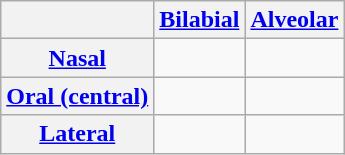<table class=wikitable style=text-align:center>
<tr>
<th></th>
<th><a href='#'>Bilabial</a></th>
<th><a href='#'>Alveolar</a></th>
</tr>
<tr>
<th><a href='#'>Nasal</a></th>
<td></td>
<td></td>
</tr>
<tr>
<th><a href='#'>Oral (central)</a></th>
<td></td>
<td></td>
</tr>
<tr>
<th><a href='#'>Lateral</a></th>
<td></td>
<td></td>
</tr>
</table>
